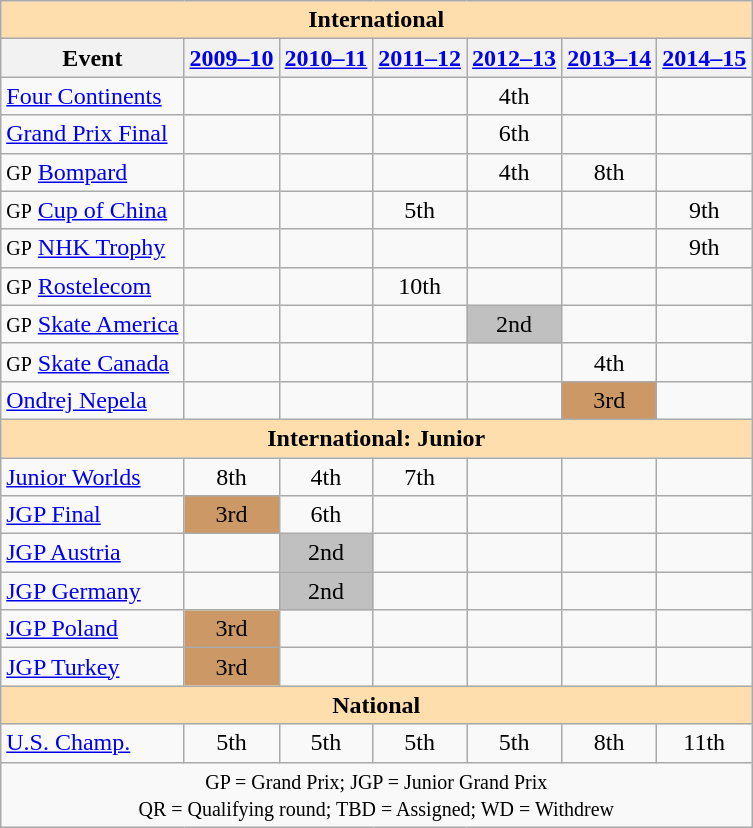<table class="wikitable" style="text-align:center">
<tr>
<th style="background-color: #ffdead; " colspan=8 align=center><strong>International</strong></th>
</tr>
<tr>
<th>Event</th>
<th><a href='#'>2009–10</a></th>
<th><a href='#'>2010–11</a></th>
<th><a href='#'>2011–12</a></th>
<th><a href='#'>2012–13</a></th>
<th><a href='#'>2013–14</a></th>
<th><a href='#'>2014–15</a></th>
</tr>
<tr>
<td align=left><a href='#'>Four Continents</a></td>
<td></td>
<td></td>
<td></td>
<td>4th</td>
<td></td>
<td></td>
</tr>
<tr>
<td align=left><a href='#'>Grand Prix Final</a></td>
<td></td>
<td></td>
<td></td>
<td>6th</td>
<td></td>
<td></td>
</tr>
<tr>
<td align=left><small>GP</small> <a href='#'>Bompard</a></td>
<td></td>
<td></td>
<td></td>
<td>4th</td>
<td>8th</td>
<td></td>
</tr>
<tr>
<td align=left><small>GP</small> <a href='#'>Cup of China</a></td>
<td></td>
<td></td>
<td>5th</td>
<td></td>
<td></td>
<td>9th</td>
</tr>
<tr>
<td align=left><small>GP</small> <a href='#'>NHK Trophy</a></td>
<td></td>
<td></td>
<td></td>
<td></td>
<td></td>
<td>9th</td>
</tr>
<tr>
<td align=left><small>GP</small> <a href='#'>Rostelecom</a></td>
<td></td>
<td></td>
<td>10th</td>
<td></td>
<td></td>
<td></td>
</tr>
<tr>
<td align=left><small>GP</small> <a href='#'>Skate America</a></td>
<td></td>
<td></td>
<td></td>
<td bgcolor=silver>2nd</td>
<td></td>
<td></td>
</tr>
<tr>
<td align=left><small>GP</small> <a href='#'>Skate Canada</a></td>
<td></td>
<td></td>
<td></td>
<td></td>
<td>4th</td>
<td></td>
</tr>
<tr>
<td align=left><a href='#'>Ondrej Nepela</a></td>
<td></td>
<td></td>
<td></td>
<td></td>
<td bgcolor=cc9966>3rd</td>
<td></td>
</tr>
<tr>
<th style="background-color: #ffdead; " colspan=8 align=center><strong>International: Junior</strong></th>
</tr>
<tr>
<td align=left><a href='#'>Junior Worlds</a></td>
<td>8th</td>
<td>4th</td>
<td>7th</td>
<td></td>
<td></td>
<td></td>
</tr>
<tr>
<td align=left><a href='#'>JGP Final</a></td>
<td bgcolor=cc9966>3rd</td>
<td>6th</td>
<td></td>
<td></td>
<td></td>
<td></td>
</tr>
<tr>
<td align=left><a href='#'>JGP Austria</a></td>
<td></td>
<td bgcolor=silver>2nd</td>
<td></td>
<td></td>
<td></td>
<td></td>
</tr>
<tr>
<td align=left><a href='#'>JGP Germany</a></td>
<td></td>
<td bgcolor=silver>2nd</td>
<td></td>
<td></td>
<td></td>
<td></td>
</tr>
<tr>
<td align=left><a href='#'>JGP Poland</a></td>
<td bgcolor=cc9966>3rd</td>
<td></td>
<td></td>
<td></td>
<td></td>
<td></td>
</tr>
<tr>
<td align=left><a href='#'>JGP Turkey</a></td>
<td bgcolor=cc9966>3rd</td>
<td></td>
<td></td>
<td></td>
<td></td>
<td></td>
</tr>
<tr>
<th style="background-color: #ffdead; " colspan=8 align=center><strong>National</strong></th>
</tr>
<tr>
<td align=left><a href='#'>U.S. Champ.</a></td>
<td>5th</td>
<td>5th</td>
<td>5th</td>
<td>5th</td>
<td>8th</td>
<td>11th</td>
</tr>
<tr>
<td colspan=8 align=center><small> GP = Grand Prix; JGP = Junior Grand Prix <br> QR = Qualifying round; TBD = Assigned; WD = Withdrew </small></td>
</tr>
</table>
